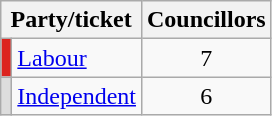<table class="wikitable">
<tr>
<th colspan=2>Party/ticket</th>
<th>Councillors</th>
</tr>
<tr>
<td style="background:#DC241f"></td>
<td><a href='#'>Labour</a></td>
<td style="text-align: center;">7</td>
</tr>
<tr>
<td style="background:#DDDDDD"></td>
<td><a href='#'>Independent</a></td>
<td style="text-align: center;">6</td>
</tr>
</table>
